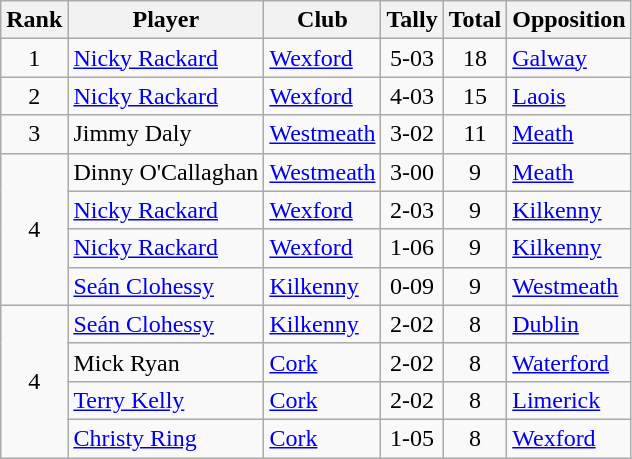<table class="wikitable">
<tr>
<th>Rank</th>
<th>Player</th>
<th>Club</th>
<th>Tally</th>
<th>Total</th>
<th>Opposition</th>
</tr>
<tr>
<td rowspan="1" style="text-align:center;">1</td>
<td><a href='#'>Nicky Rackard</a></td>
<td><a href='#'>Wexford</a></td>
<td align=center>5-03</td>
<td align=center>18</td>
<td><a href='#'>Galway</a></td>
</tr>
<tr>
<td rowspan="1" style="text-align:center;">2</td>
<td><a href='#'>Nicky Rackard</a></td>
<td><a href='#'>Wexford</a></td>
<td align=center>4-03</td>
<td align=center>15</td>
<td><a href='#'>Laois</a></td>
</tr>
<tr>
<td rowspan="1" style="text-align:center;">3</td>
<td>Jimmy Daly</td>
<td><a href='#'>Westmeath</a></td>
<td align=center>3-02</td>
<td align=center>11</td>
<td><a href='#'>Meath</a></td>
</tr>
<tr>
<td rowspan="4" style="text-align:center;">4</td>
<td>Dinny O'Callaghan</td>
<td><a href='#'>Westmeath</a></td>
<td align=center>3-00</td>
<td align=center>9</td>
<td><a href='#'>Meath</a></td>
</tr>
<tr>
<td><a href='#'>Nicky Rackard</a></td>
<td><a href='#'>Wexford</a></td>
<td align=center>2-03</td>
<td align=center>9</td>
<td><a href='#'>Kilkenny</a></td>
</tr>
<tr>
<td><a href='#'>Nicky Rackard</a></td>
<td><a href='#'>Wexford</a></td>
<td align=center>1-06</td>
<td align=center>9</td>
<td><a href='#'>Kilkenny</a></td>
</tr>
<tr>
<td><a href='#'>Seán Clohessy</a></td>
<td><a href='#'>Kilkenny</a></td>
<td align=center>0-09</td>
<td align=center>9</td>
<td><a href='#'>Westmeath</a></td>
</tr>
<tr>
<td rowspan="4" style="text-align:center;">4</td>
<td><a href='#'>Seán Clohessy</a></td>
<td><a href='#'>Kilkenny</a></td>
<td align=center>2-02</td>
<td align=center>8</td>
<td><a href='#'>Dublin</a></td>
</tr>
<tr>
<td>Mick Ryan</td>
<td><a href='#'>Cork</a></td>
<td align=center>2-02</td>
<td align=center>8</td>
<td><a href='#'>Waterford</a></td>
</tr>
<tr>
<td><a href='#'>Terry Kelly</a></td>
<td><a href='#'>Cork</a></td>
<td align=center>2-02</td>
<td align=center>8</td>
<td><a href='#'>Limerick</a></td>
</tr>
<tr>
<td><a href='#'>Christy Ring</a></td>
<td><a href='#'>Cork</a></td>
<td align=center>1-05</td>
<td align=center>8</td>
<td><a href='#'>Wexford</a></td>
</tr>
</table>
